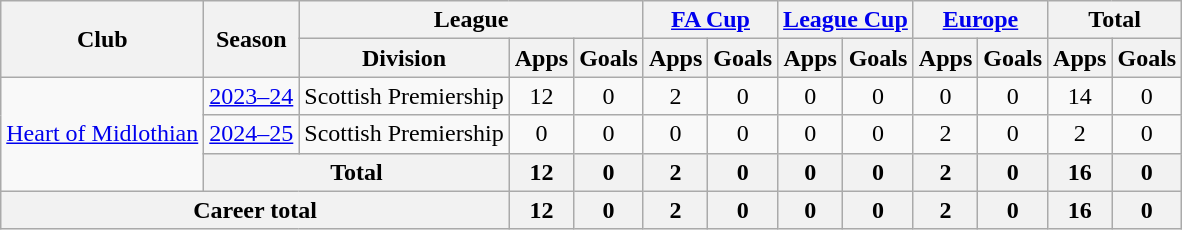<table class="wikitable" style="text-align: center">
<tr>
<th rowspan="2">Club</th>
<th rowspan="2">Season</th>
<th colspan="3">League</th>
<th colspan="2"><a href='#'>FA Cup</a></th>
<th colspan="2"><a href='#'>League Cup</a></th>
<th colspan="2"><a href='#'>Europe</a></th>
<th colspan="2">Total</th>
</tr>
<tr>
<th>Division</th>
<th>Apps</th>
<th>Goals</th>
<th>Apps</th>
<th>Goals</th>
<th>Apps</th>
<th>Goals</th>
<th>Apps</th>
<th>Goals</th>
<th>Apps</th>
<th>Goals</th>
</tr>
<tr>
<td rowspan="3"><a href='#'>Heart of Midlothian</a></td>
<td><a href='#'>2023–24</a></td>
<td>Scottish Premiership</td>
<td>12</td>
<td>0</td>
<td>2</td>
<td>0</td>
<td>0</td>
<td>0</td>
<td>0</td>
<td>0</td>
<td>14</td>
<td>0</td>
</tr>
<tr>
<td><a href='#'>2024–25</a></td>
<td>Scottish Premiership</td>
<td>0</td>
<td>0</td>
<td>0</td>
<td>0</td>
<td>0</td>
<td>0</td>
<td>2</td>
<td>0</td>
<td>2</td>
<td>0</td>
</tr>
<tr>
<th colspan="2">Total</th>
<th>12</th>
<th>0</th>
<th>2</th>
<th>0</th>
<th>0</th>
<th>0</th>
<th>2</th>
<th>0</th>
<th>16</th>
<th>0</th>
</tr>
<tr>
<th colspan="3">Career total</th>
<th>12</th>
<th>0</th>
<th>2</th>
<th>0</th>
<th>0</th>
<th>0</th>
<th>2</th>
<th>0</th>
<th>16</th>
<th>0</th>
</tr>
</table>
